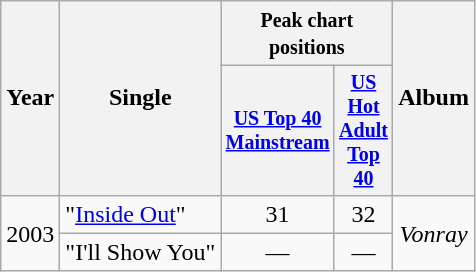<table class="wikitable" style="text-align:center;">
<tr>
<th rowspan="2">Year</th>
<th rowspan="2">Single</th>
<th colspan="2"><small>Peak chart positions</small></th>
<th rowspan="2">Album</th>
</tr>
<tr style="font-size:smaller;">
<th style="width:30px;"><a href='#'>US Top 40 Mainstream</a></th>
<th style="width:30px;"><a href='#'>US Hot Adult Top 40</a></th>
</tr>
<tr>
<td rowspan="2">2003</td>
<td style="text-align:left;">"<a href='#'>Inside Out</a>"</td>
<td>31</td>
<td>32</td>
<td rowspan="2"><em>Vonray</em></td>
</tr>
<tr>
<td style="text-align:left;">"I'll Show You"</td>
<td>—</td>
<td>—</td>
</tr>
</table>
